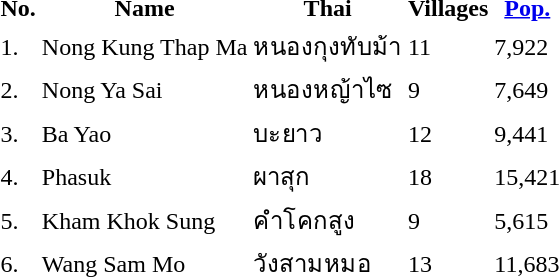<table>
<tr>
<th>No.</th>
<th>Name</th>
<th>Thai</th>
<th>Villages</th>
<th><a href='#'>Pop.</a></th>
</tr>
<tr>
<td>1.</td>
<td>Nong Kung Thap Ma</td>
<td>หนองกุงทับม้า</td>
<td>11</td>
<td>7,922</td>
</tr>
<tr>
<td>2.</td>
<td>Nong Ya Sai</td>
<td>หนองหญ้าไซ</td>
<td>9</td>
<td>7,649</td>
</tr>
<tr>
<td>3.</td>
<td>Ba Yao</td>
<td>บะยาว</td>
<td>12</td>
<td>9,441</td>
</tr>
<tr>
<td>4.</td>
<td>Phasuk</td>
<td>ผาสุก</td>
<td>18</td>
<td>15,421</td>
</tr>
<tr>
<td>5.</td>
<td>Kham Khok Sung</td>
<td>คำโคกสูง</td>
<td>9</td>
<td>5,615</td>
</tr>
<tr>
<td>6.</td>
<td>Wang Sam Mo</td>
<td>วังสามหมอ</td>
<td>13</td>
<td>11,683</td>
</tr>
</table>
